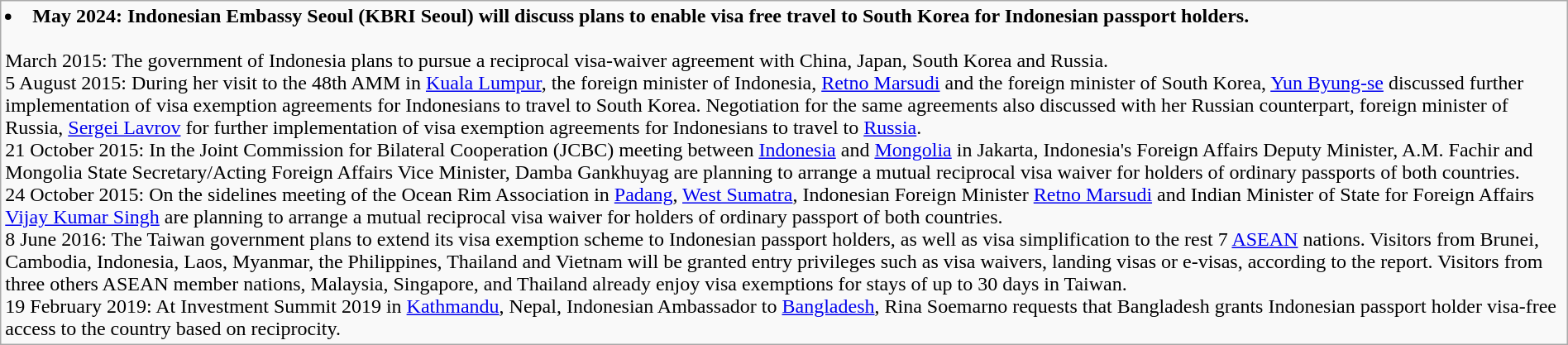<table class="wikitable mw-collapsible mw-collapsed" style="text-align: left; font-size: normal; table-layout: fixed; width: 100%;">
<tr>
<td><li><strong>May 2024: Indonesian Embassy Seoul (KBRI Seoul) will discuss plans to enable visa free travel to South Korea for Indonesian passport holders.</strong></li><br>March 2015: The government of Indonesia plans to pursue a reciprocal visa-waiver agreement with China, Japan, South Korea and Russia.<br>5 August 2015: During her visit to the 48th AMM in <a href='#'>Kuala Lumpur</a>, the foreign minister of Indonesia, <a href='#'>Retno Marsudi</a> and the foreign minister of South Korea, <a href='#'>Yun Byung-se</a> discussed further implementation of visa exemption agreements for Indonesians to travel to South Korea. Negotiation for the same agreements also discussed with her Russian counterpart, foreign minister of Russia, <a href='#'>Sergei Lavrov</a> for further implementation of visa exemption agreements for Indonesians to travel to <a href='#'>Russia</a>.<br>21 October 2015: In the Joint Commission for Bilateral Cooperation (JCBC) meeting between <a href='#'>Indonesia</a> and <a href='#'>Mongolia</a> in Jakarta, Indonesia's Foreign Affairs Deputy Minister, A.M. Fachir and Mongolia State Secretary/Acting Foreign Affairs Vice Minister, Damba Gankhuyag are planning to arrange a mutual reciprocal visa waiver for holders of ordinary passports of both countries.<br>24 October 2015: On the sidelines meeting of the Ocean Rim Association in <a href='#'>Padang</a>, <a href='#'>West Sumatra</a>, Indonesian Foreign Minister <a href='#'>Retno Marsudi</a> and Indian Minister of State for Foreign Affairs <a href='#'>Vijay Kumar Singh</a> are planning to arrange a mutual reciprocal visa waiver for holders of ordinary passport of both countries.<br>8 June 2016: The Taiwan government plans to extend its visa exemption scheme to Indonesian passport holders, as well as visa simplification to the rest 7 <a href='#'>ASEAN</a> nations. Visitors from Brunei, Cambodia, Indonesia, Laos, Myanmar, the Philippines, Thailand and Vietnam will be granted entry privileges such as visa waivers, landing visas or e-visas, according to the report. Visitors from three others ASEAN member nations, Malaysia, Singapore, and Thailand already enjoy visa exemptions for stays of up to 30 days in Taiwan.<br>19 February 2019: At Investment Summit 2019 in <a href='#'>Kathmandu</a>, Nepal, Indonesian Ambassador to <a href='#'>Bangladesh</a>, Rina Soemarno requests that Bangladesh grants Indonesian passport holder visa-free access to the country based on reciprocity.</td>
</tr>
</table>
